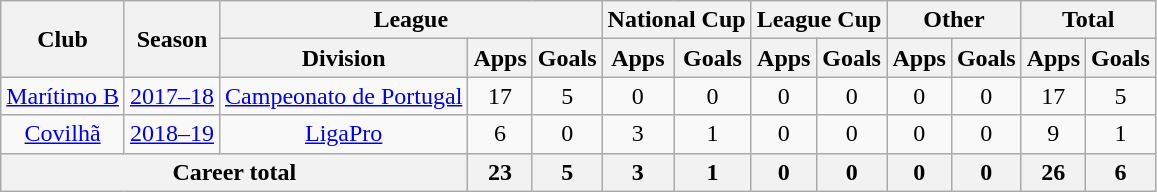<table class="wikitable" style="text-align: center">
<tr>
<th rowspan="2">Club</th>
<th rowspan="2">Season</th>
<th colspan="3">League</th>
<th colspan="2">National Cup</th>
<th colspan="2">League Cup</th>
<th colspan="2">Other</th>
<th colspan="2">Total</th>
</tr>
<tr>
<th>Division</th>
<th>Apps</th>
<th>Goals</th>
<th>Apps</th>
<th>Goals</th>
<th>Apps</th>
<th>Goals</th>
<th>Apps</th>
<th>Goals</th>
<th>Apps</th>
<th>Goals</th>
</tr>
<tr>
<td><a href='#'>Marítimo B</a></td>
<td><a href='#'>2017–18</a></td>
<td><a href='#'>Campeonato de Portugal</a></td>
<td>17</td>
<td>5</td>
<td>0</td>
<td>0</td>
<td>0</td>
<td>0</td>
<td>0</td>
<td>0</td>
<td>17</td>
<td>5</td>
</tr>
<tr>
<td><a href='#'>Covilhã</a></td>
<td><a href='#'>2018–19</a></td>
<td><a href='#'>LigaPro</a></td>
<td>6</td>
<td>0</td>
<td>3</td>
<td>1</td>
<td>0</td>
<td>0</td>
<td>0</td>
<td>0</td>
<td>9</td>
<td>1</td>
</tr>
<tr>
<th colspan="3"><strong>Career total</strong></th>
<th>23</th>
<th>5</th>
<th>3</th>
<th>1</th>
<th>0</th>
<th>0</th>
<th>0</th>
<th>0</th>
<th>26</th>
<th>6</th>
</tr>
</table>
